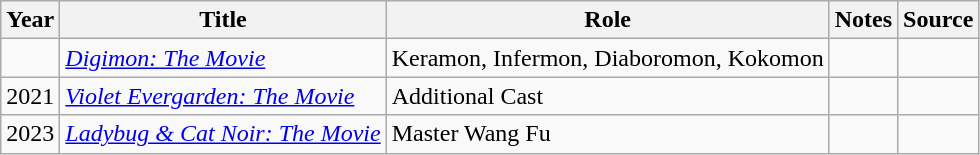<table class="wikitable sortable plainrowheaders">
<tr>
<th>Year</th>
<th>Title</th>
<th>Role</th>
<th class="unsortable">Notes</th>
<th class="unsortable">Source</th>
</tr>
<tr>
<td></td>
<td><em><a href='#'>Digimon: The Movie</a></em></td>
<td>Keramon, Infermon, Diaboromon, Kokomon</td>
<td></td>
<td></td>
</tr>
<tr>
<td>2021</td>
<td><em><a href='#'>Violet Evergarden: The Movie</a></em></td>
<td>Additional Cast</td>
<td></td>
<td></td>
</tr>
<tr>
<td>2023</td>
<td><em><a href='#'>Ladybug & Cat Noir: The Movie</a></em></td>
<td>Master Wang Fu</td>
<td></td>
<td></td>
</tr>
</table>
